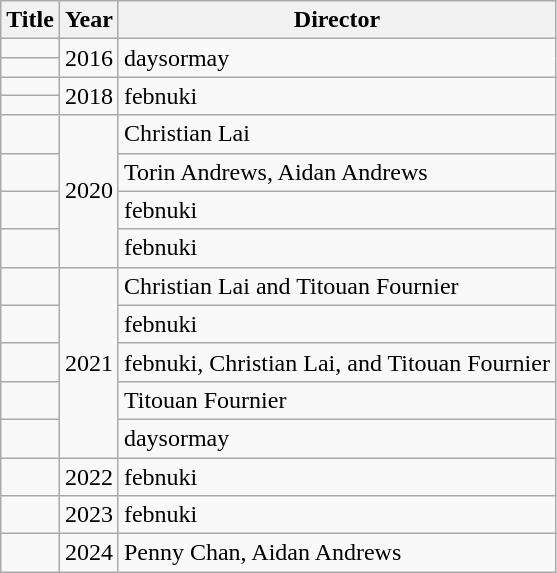<table class="wikitable">
<tr>
<th>Title</th>
<th>Year</th>
<th>Director</th>
</tr>
<tr>
<td></td>
<td rowspan="2">2016</td>
<td rowspan="2">daysormay</td>
</tr>
<tr>
<td></td>
</tr>
<tr>
<td></td>
<td rowspan="2">2018</td>
<td rowspan="2">febnuki</td>
</tr>
<tr>
<td></td>
</tr>
<tr>
<td></td>
<td rowspan="4">2020</td>
<td>Christian Lai</td>
</tr>
<tr>
<td></td>
<td>Torin Andrews, Aidan Andrews</td>
</tr>
<tr>
<td></td>
<td>febnuki</td>
</tr>
<tr>
<td></td>
<td>febnuki</td>
</tr>
<tr>
<td></td>
<td rowspan="5">2021</td>
<td>Christian Lai and Titouan Fournier</td>
</tr>
<tr>
<td></td>
<td>febnuki</td>
</tr>
<tr>
<td></td>
<td>febnuki, Christian Lai, and Titouan Fournier</td>
</tr>
<tr>
<td></td>
<td>Titouan Fournier</td>
</tr>
<tr>
<td></td>
<td>daysormay</td>
</tr>
<tr>
<td></td>
<td>2022</td>
<td>febnuki</td>
</tr>
<tr>
<td></td>
<td>2023</td>
<td>febnuki</td>
</tr>
<tr>
<td></td>
<td>2024</td>
<td>Penny Chan, Aidan Andrews</td>
</tr>
</table>
